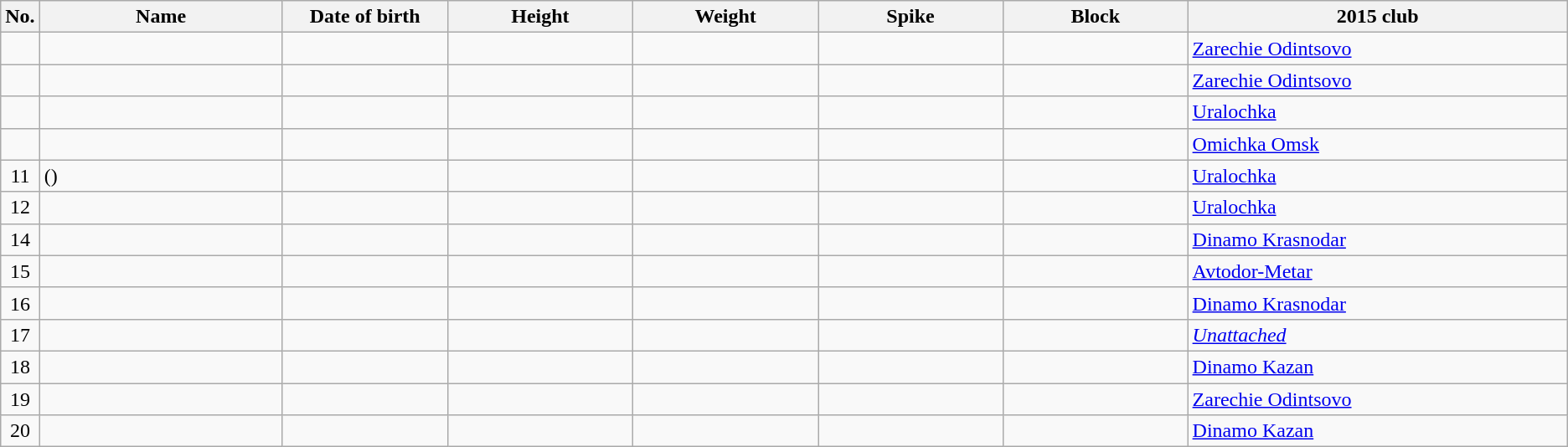<table class="wikitable sortable" style="font-size:100%; text-align:center;">
<tr>
<th>No.</th>
<th style="width:12em">Name</th>
<th style="width:8em">Date of birth</th>
<th style="width:9em">Height</th>
<th style="width:9em">Weight</th>
<th style="width:9em">Spike</th>
<th style="width:9em">Block</th>
<th style="width:19em">2015 club</th>
</tr>
<tr>
<td></td>
<td align=left></td>
<td align=right></td>
<td></td>
<td></td>
<td></td>
<td></td>
<td align=left> <a href='#'>Zarechie Odintsovo</a></td>
</tr>
<tr>
<td></td>
<td align=left></td>
<td align=right></td>
<td></td>
<td></td>
<td></td>
<td></td>
<td align=left> <a href='#'>Zarechie Odintsovo</a></td>
</tr>
<tr>
<td></td>
<td align=left></td>
<td align=right></td>
<td></td>
<td></td>
<td></td>
<td></td>
<td align=left> <a href='#'>Uralochka</a></td>
</tr>
<tr>
<td></td>
<td align=left></td>
<td align=right></td>
<td></td>
<td></td>
<td></td>
<td></td>
<td align=left> <a href='#'>Omichka Omsk</a></td>
</tr>
<tr>
<td>11</td>
<td align=left> ()</td>
<td align=right></td>
<td></td>
<td></td>
<td></td>
<td></td>
<td align=left> <a href='#'>Uralochka</a></td>
</tr>
<tr>
<td>12</td>
<td align=left></td>
<td align=right></td>
<td></td>
<td></td>
<td></td>
<td></td>
<td align=left> <a href='#'>Uralochka</a></td>
</tr>
<tr>
<td>14</td>
<td align=left></td>
<td align=right></td>
<td></td>
<td></td>
<td></td>
<td></td>
<td align=left> <a href='#'>Dinamo Krasnodar</a></td>
</tr>
<tr>
<td>15</td>
<td align=left></td>
<td align=right></td>
<td></td>
<td></td>
<td></td>
<td></td>
<td align=left> <a href='#'>Avtodor-Metar</a></td>
</tr>
<tr>
<td>16</td>
<td align=left></td>
<td align=right></td>
<td></td>
<td></td>
<td></td>
<td></td>
<td align=left> <a href='#'>Dinamo Krasnodar</a></td>
</tr>
<tr>
<td>17</td>
<td align=left></td>
<td align=right></td>
<td></td>
<td></td>
<td></td>
<td></td>
<td align=left><a href='#'><em>Unattached</em></a></td>
</tr>
<tr>
<td>18</td>
<td align=left></td>
<td align=right></td>
<td></td>
<td></td>
<td></td>
<td></td>
<td align=left> <a href='#'>Dinamo Kazan</a></td>
</tr>
<tr>
<td>19</td>
<td align=left></td>
<td align=right></td>
<td></td>
<td></td>
<td></td>
<td></td>
<td align=left> <a href='#'>Zarechie Odintsovo</a></td>
</tr>
<tr>
<td>20</td>
<td align=left></td>
<td align=right></td>
<td></td>
<td></td>
<td></td>
<td></td>
<td align=left> <a href='#'>Dinamo Kazan</a></td>
</tr>
</table>
